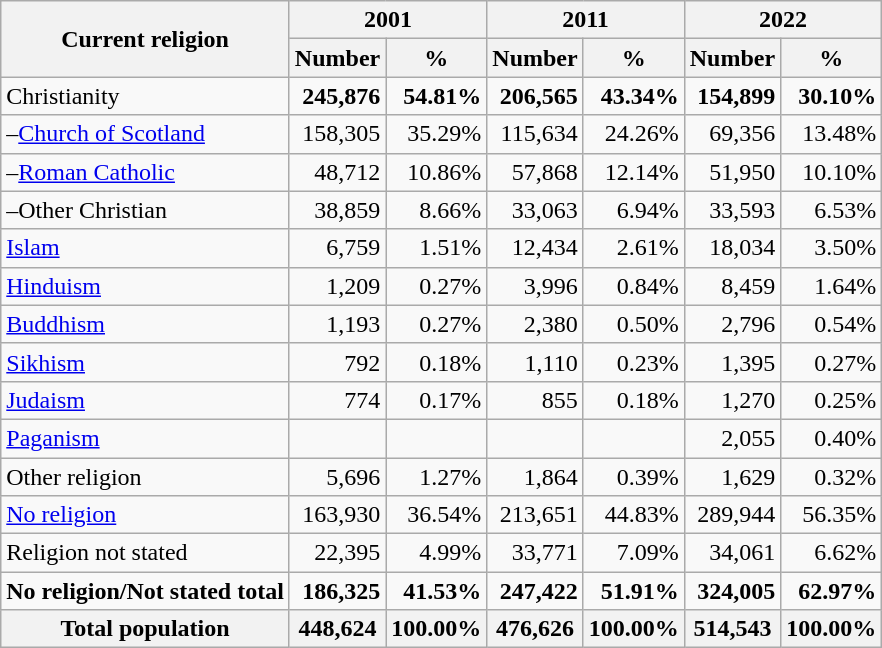<table class="wikitable sortable">
<tr>
<th rowspan="2">Current religion</th>
<th colspan="2">2001</th>
<th colspan="2">2011</th>
<th colspan="2">2022</th>
</tr>
<tr>
<th>Number</th>
<th>%</th>
<th>Number</th>
<th>%</th>
<th>Number</th>
<th>%</th>
</tr>
<tr>
<td>Christianity</td>
<td align=right><strong>245,876</strong></td>
<td align=right><strong>54.81%</strong></td>
<td align=right><strong>206,565</strong></td>
<td align=right><strong>43.34%</strong></td>
<td align=right><strong>154,899</strong></td>
<td align=right><strong>30.10%</strong></td>
</tr>
<tr>
<td>–<a href='#'>Church of Scotland</a></td>
<td align=right>158,305</td>
<td align=right>35.29%</td>
<td align=right>115,634</td>
<td align=right>24.26%</td>
<td align=right>69,356</td>
<td align=right>13.48%</td>
</tr>
<tr>
<td>–<a href='#'>Roman Catholic</a></td>
<td align=right>48,712</td>
<td align=right>10.86%</td>
<td align=right>57,868</td>
<td align=right>12.14%</td>
<td align=right>51,950</td>
<td align=right>10.10%</td>
</tr>
<tr>
<td>–Other Christian</td>
<td align=right>38,859</td>
<td align=right>8.66%</td>
<td align=right>33,063</td>
<td align=right>6.94%</td>
<td align=right>33,593</td>
<td align=right>6.53%</td>
</tr>
<tr>
<td><a href='#'>Islam</a></td>
<td align=right>6,759</td>
<td align=right>1.51%</td>
<td align=right>12,434</td>
<td align=right>2.61%</td>
<td align=right>18,034</td>
<td align=right>3.50%</td>
</tr>
<tr>
<td><a href='#'>Hinduism</a></td>
<td align=right>1,209</td>
<td align=right>0.27%</td>
<td align=right>3,996</td>
<td align=right>0.84%</td>
<td align=right>8,459</td>
<td align=right>1.64%</td>
</tr>
<tr>
<td><a href='#'>Buddhism</a></td>
<td align=right>1,193</td>
<td align=right>0.27%</td>
<td align=right>2,380</td>
<td align=right>0.50%</td>
<td align=right>2,796</td>
<td align=right>0.54%</td>
</tr>
<tr>
<td><a href='#'>Sikhism</a></td>
<td align=right>792</td>
<td align=right>0.18%</td>
<td align=right>1,110</td>
<td align=right>0.23%</td>
<td align=right>1,395</td>
<td align=right>0.27%</td>
</tr>
<tr>
<td><a href='#'>Judaism</a></td>
<td align=right>774</td>
<td align=right>0.17%</td>
<td align=right>855</td>
<td align=right>0.18%</td>
<td align=right>1,270</td>
<td align=right>0.25%</td>
</tr>
<tr>
<td><a href='#'>Paganism</a></td>
<td></td>
<td></td>
<td></td>
<td></td>
<td align=right>2,055</td>
<td align=right>0.40%</td>
</tr>
<tr>
<td>Other religion</td>
<td align=right>5,696</td>
<td align=right>1.27%</td>
<td align=right>1,864</td>
<td align=right>0.39%</td>
<td align=right>1,629</td>
<td align=right>0.32%</td>
</tr>
<tr>
<td><a href='#'>No religion</a></td>
<td align=right>163,930</td>
<td align=right>36.54%</td>
<td align=right>213,651</td>
<td align=right>44.83%</td>
<td align=right>289,944</td>
<td align=right>56.35%</td>
</tr>
<tr>
<td>Religion not stated</td>
<td align=right>22,395</td>
<td align=right>4.99%</td>
<td align=right>33,771</td>
<td align=right>7.09%</td>
<td align=right>34,061</td>
<td align=right>6.62%</td>
</tr>
<tr>
<td><strong>No religion/Not stated total</strong></td>
<td align=right><strong>186,325</strong></td>
<td align=right><strong>41.53%</strong></td>
<td align=right><strong>247,422</strong></td>
<td align=right><strong>51.91%</strong></td>
<td align=right><strong>324,005</strong></td>
<td align=right><strong>62.97%</strong></td>
</tr>
<tr>
<th><strong>Total population</strong></th>
<th align=right><strong>448,624</strong></th>
<th align=right><strong>100.00%</strong></th>
<th align=right><strong>476,626</strong></th>
<th align=right><strong>100.00%</strong></th>
<th align=right><strong>514,543</strong></th>
<th align=right><strong>100.00%</strong></th>
</tr>
</table>
